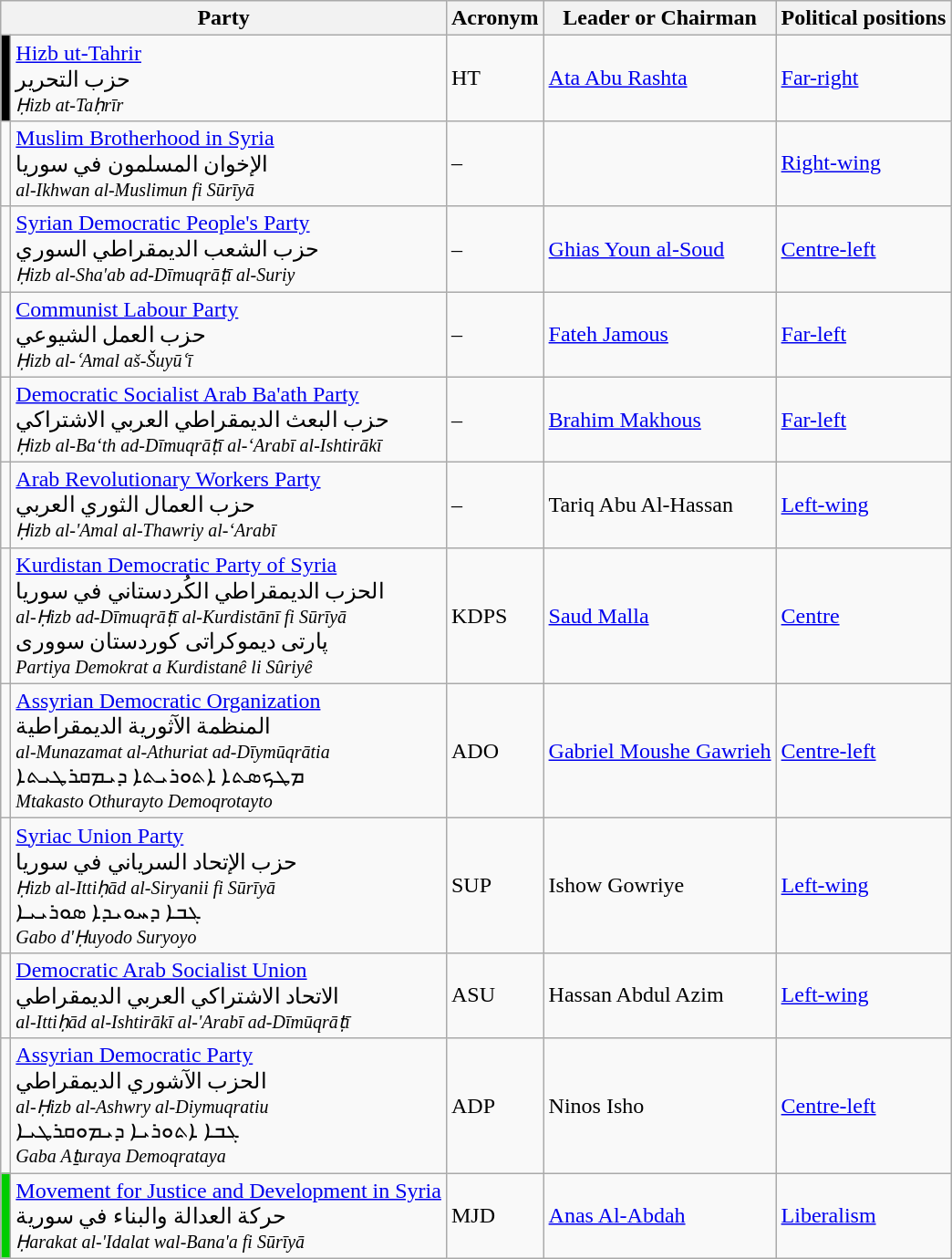<table class="wikitable">
<tr>
<th colspan=2>Party</th>
<th>Acronym</th>
<th>Leader or Chairman</th>
<th>Political positions</th>
</tr>
<tr>
<td bgcolor=black></td>
<td><a href='#'>Hizb ut-Tahrir</a><br><span>حزب التحرير</span><br><small><em>Ḥizb at-Taḥrīr</em></small></td>
<td>HT</td>
<td><a href='#'>Ata Abu Rashta</a></td>
<td><a href='#'>Far-right</a></td>
</tr>
<tr>
<td bgcolor=></td>
<td><a href='#'>Muslim Brotherhood in Syria</a><br><span>الإخوان المسلمون في سوريا</span><br><small><em>al-Ikhwan al-Muslimun fi Sūrīyā</em></small></td>
<td>–</td>
<td></td>
<td><a href='#'>Right-wing</a></td>
</tr>
<tr>
<td bgcolor=></td>
<td><a href='#'>Syrian Democratic People's Party</a><br><span>حزب الشعب الديمقراطي السوري</span><br><small><em>Ḥizb al-Sha'ab ad-Dīmuqrāṭī al-Suriy</em></small></td>
<td>–</td>
<td><a href='#'>Ghias Youn al-Soud</a></td>
<td><a href='#'>Centre-left</a></td>
</tr>
<tr>
<td bgcolor=></td>
<td><a href='#'>Communist Labour Party</a><br><span>حزب العمل الشيوعي</span><br><small><em>Ḥizb al-ʿAmal aš-Šuyūʿī</em></small></td>
<td>–</td>
<td><a href='#'>Fateh Jamous</a></td>
<td><a href='#'>Far-left</a></td>
</tr>
<tr>
<td bgcolor=></td>
<td><a href='#'>Democratic Socialist Arab Ba'ath Party</a><br><span>حزب البعث الديمقراطي العربي الاشتراكي</span><br><small><em>Ḥizb al-Ba‘th ad-Dīmuqrāṭī al-‘Arabī al-Ishtirākī</em></small></td>
<td>–</td>
<td><a href='#'>Brahim Makhous</a></td>
<td><a href='#'>Far-left</a></td>
</tr>
<tr>
<td bgcolor=></td>
<td><a href='#'>Arab Revolutionary Workers Party</a><br><span>حزب العمال الثوري العربي</span><br><small><em>Ḥizb al-'Amal al-Thawriy al-‘Arabī</em></small></td>
<td>–</td>
<td>Tariq Abu Al-Hassan</td>
<td><a href='#'>Left-wing</a></td>
</tr>
<tr>
<td bgcolor=></td>
<td><a href='#'>Kurdistan Democratic Party of Syria</a><br><span>الحزب الديمقراطي الكُردستاني في سوريا</span><br><small><em>al-Ḥizb ad-Dīmuqrāṭī al-Kurdistānī fi Sūrīyā</em></small><br><span>پارتی دیموکراتی کوردستان سووری</span><br><small><em>Partiya Demokrat a Kurdistanê li Sûriyê</em></small></td>
<td>KDPS</td>
<td><a href='#'>Saud Malla</a></td>
<td><a href='#'>Centre</a></td>
</tr>
<tr>
<td bgcolor=></td>
<td><a href='#'>Assyrian Democratic Organization</a><br><span>المنظمة الآثورية الديمقراطية</span><br><small><em>al-Munazamat al-Athuriat ad-Dīymūqrātia</em></small><br><span>ܡܛܟܣܬܐ ܐܬܘܪܝܬܐ ܕܝܡܩܪܛܝܬܐ</span><br><small><em>Mtakasto Othurayto Demoqrotayto</em></small></td>
<td>ADO</td>
<td><a href='#'>Gabriel Moushe Gawrieh</a></td>
<td><a href='#'>Centre-left</a></td>
</tr>
<tr>
<td bgcolor=></td>
<td><a href='#'>Syriac Union Party</a><br><span>حزب الإتحاد السرياني في سوريا</span><br><small><em>Ḥizb al-Ittiḥād al-Siryanii fi Sūrīyā</em></small><br><span>ܓܒܐ ܕܚܘܝܕܐ ܣܘܪܝܝܐ</span><br><small><em>Gabo d'Ḥuyodo Suryoyo</em></small></td>
<td>SUP</td>
<td>Ishow Gowriye</td>
<td><a href='#'>Left-wing</a></td>
</tr>
<tr>
<td bgcolor=></td>
<td><a href='#'>Democratic Arab Socialist Union</a><br><span>الاتحاد الاشتراكي العربي الديمقراطي</span><br><small><em>al-Ittiḥād al-Ishtirākī al-'Arabī ad-Dīmūqrāṭī</em></small></td>
<td>ASU</td>
<td>Hassan Abdul Azim</td>
<td><a href='#'>Left-wing</a></td>
</tr>
<tr>
<td bgcolor=></td>
<td><a href='#'>Assyrian Democratic Party</a><br><span>الحزب الآشوري الديمقراطي</span><br><small><em>al-Ḥizb al-Ashwry al-Diymuqratiu</em></small><br><span>ܓܒܐ ܐܬܘܪܝܐ ܕܝܡܘܩܪܛܝܐ</span><br><small><em>Gaba Aṯuraya Demoqrataya</em></small></td>
<td>ADP</td>
<td>Ninos Isho</td>
<td><a href='#'>Centre-left</a></td>
</tr>
<tr>
<td bgcolor=#00CD00></td>
<td><a href='#'>Movement for Justice and Development in Syria</a><br><span>حركة العدالة والبناء في سورية</span><br><small><em>Ḥarakat al-'Idalat wal-Bana'a fi Sūrīyā</em></small></td>
<td>MJD</td>
<td><a href='#'>Anas Al-Abdah</a></td>
<td><a href='#'>Liberalism</a></td>
</tr>
</table>
